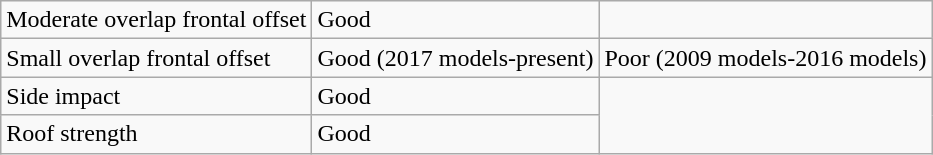<table class="wikitable">
<tr>
<td>Moderate overlap frontal offset</td>
<td>Good</td>
</tr>
<tr>
<td>Small overlap frontal offset</td>
<td>Good (2017 models-present)</td>
<td>Poor (2009 models-2016 models)</td>
</tr>
<tr>
<td>Side impact</td>
<td>Good</td>
</tr>
<tr>
<td>Roof strength</td>
<td>Good</td>
</tr>
</table>
